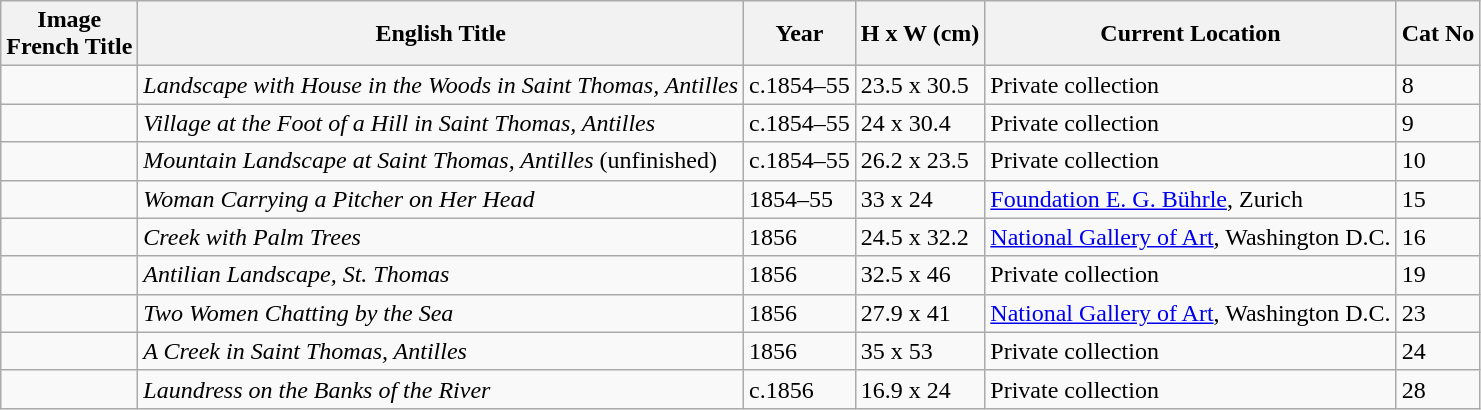<table class="sortable wikitable" style="margin-left:0.5em; text-align:left">
<tr>
<th>Image<br>French Title</th>
<th>English Title</th>
<th>Year</th>
<th>H x W (cm)</th>
<th>Current Location</th>
<th>Cat No</th>
</tr>
<tr>
<td></td>
<td><em>Landscape with House in the Woods in Saint Thomas, Antilles</em></td>
<td>c.1854–55</td>
<td>23.5 x 30.5</td>
<td>Private collection </td>
<td>8</td>
</tr>
<tr>
<td></td>
<td><em>Village at the Foot of a Hill in Saint Thomas, Antilles</em></td>
<td>c.1854–55</td>
<td>24 x 30.4</td>
<td>Private collection </td>
<td>9</td>
</tr>
<tr>
<td></td>
<td><em>Mountain Landscape at Saint Thomas, Antilles</em> (unfinished)</td>
<td>c.1854–55</td>
<td>26.2 x 23.5</td>
<td>Private collection </td>
<td>10</td>
</tr>
<tr>
<td></td>
<td><em>Woman Carrying a Pitcher on Her Head</em></td>
<td>1854–55</td>
<td>33 x 24</td>
<td><a href='#'>Foundation E. G. Bührle</a>, Zurich </td>
<td>15</td>
</tr>
<tr>
<td></td>
<td><em>Creek with Palm Trees</em></td>
<td>1856</td>
<td>24.5 x 32.2</td>
<td><a href='#'>National Gallery of Art</a>, Washington D.C. </td>
<td>16</td>
</tr>
<tr>
<td></td>
<td><em>Antilian Landscape, St. Thomas</em></td>
<td>1856</td>
<td>32.5 x 46</td>
<td>Private collection </td>
<td>19</td>
</tr>
<tr>
<td></td>
<td><em>Two Women Chatting by the Sea</em></td>
<td>1856</td>
<td>27.9 x 41</td>
<td><a href='#'>National Gallery of Art</a>, Washington D.C. </td>
<td>23</td>
</tr>
<tr>
<td></td>
<td><em>A Creek in Saint Thomas, Antilles</em></td>
<td>1856</td>
<td>35 x 53</td>
<td>Private collection </td>
<td>24</td>
</tr>
<tr>
<td></td>
<td><em>Laundress on the Banks of the River</em></td>
<td>c.1856</td>
<td>16.9 x 24</td>
<td>Private collection </td>
<td>28</td>
</tr>
</table>
